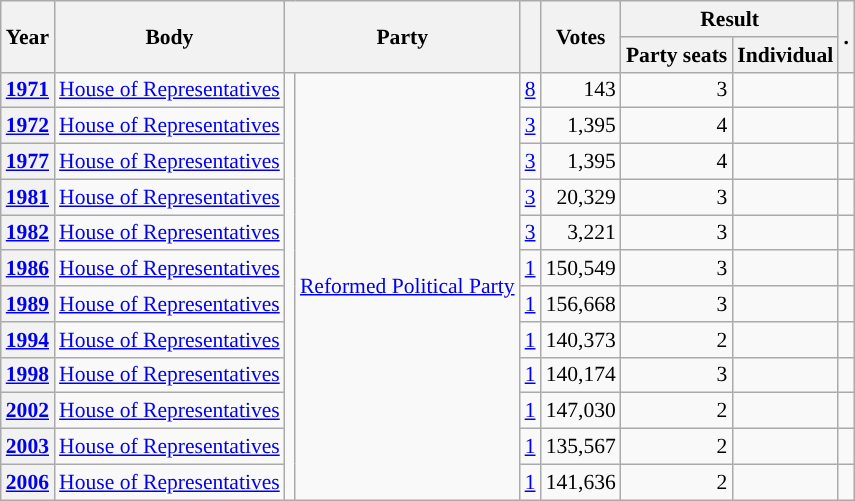<table class="wikitable plainrowheaders sortable" border=2 cellpadding=4 cellspacing=0 style="border: 1px #aaa solid; font-size: 90%; text-align:center;">
<tr>
<th scope="col" rowspan=2>Year</th>
<th scope="col" rowspan=2>Body</th>
<th scope="col" colspan=2 rowspan=2>Party</th>
<th scope="col" rowspan=2></th>
<th scope="col" rowspan=2>Votes</th>
<th scope="colgroup" colspan=2>Result</th>
<th scope="col" rowspan=2 class="unsortable">.</th>
</tr>
<tr>
<th scope="col">Party seats</th>
<th scope="col">Individual</th>
</tr>
<tr>
<th scope="row"><a href='#'>1971</a></th>
<td><a href='#'>House of Representatives</a></td>
<td rowspan="12" style="background-color:"></td>
<td rowspan="12"><a href='#'>Reformed Political Party</a></td>
<td style=text-align:right><a href='#'>8</a></td>
<td style=text-align:right>143</td>
<td style=text-align:right>3</td>
<td></td>
<td></td>
</tr>
<tr>
<th scope="row"><a href='#'>1972</a></th>
<td><a href='#'>House of Representatives</a></td>
<td style=text-align:right><a href='#'>3</a></td>
<td style=text-align:right>1,395</td>
<td style=text-align:right>4</td>
<td></td>
<td></td>
</tr>
<tr>
<th scope="row"><a href='#'>1977</a></th>
<td><a href='#'>House of Representatives</a></td>
<td style=text-align:right><a href='#'>3</a></td>
<td style=text-align:right>1,395</td>
<td style=text-align:right>4</td>
<td></td>
<td></td>
</tr>
<tr>
<th scope="row"><a href='#'>1981</a></th>
<td><a href='#'>House of Representatives</a></td>
<td style=text-align:right><a href='#'>3</a></td>
<td style=text-align:right>20,329</td>
<td style=text-align:right>3</td>
<td></td>
<td></td>
</tr>
<tr>
<th scope="row"><a href='#'>1982</a></th>
<td><a href='#'>House of Representatives</a></td>
<td style=text-align:right><a href='#'>3</a></td>
<td style=text-align:right>3,221</td>
<td style=text-align:right>3</td>
<td></td>
<td></td>
</tr>
<tr>
<th scope="row"><a href='#'>1986</a></th>
<td><a href='#'>House of Representatives</a></td>
<td style=text-align:right><a href='#'>1</a></td>
<td style=text-align:right>150,549</td>
<td style=text-align:right>3</td>
<td></td>
<td></td>
</tr>
<tr>
<th scope="row"><a href='#'>1989</a></th>
<td><a href='#'>House of Representatives</a></td>
<td style=text-align:right><a href='#'>1</a></td>
<td style=text-align:right>156,668</td>
<td style=text-align:right>3</td>
<td></td>
<td></td>
</tr>
<tr>
<th scope="row"><a href='#'>1994</a></th>
<td><a href='#'>House of Representatives</a></td>
<td style=text-align:right><a href='#'>1</a></td>
<td style=text-align:right>140,373</td>
<td style=text-align:right>2</td>
<td></td>
<td></td>
</tr>
<tr>
<th scope="row"><a href='#'>1998</a></th>
<td><a href='#'>House of Representatives</a></td>
<td style=text-align:right><a href='#'>1</a></td>
<td style=text-align:right>140,174</td>
<td style=text-align:right>3</td>
<td></td>
<td></td>
</tr>
<tr>
<th scope="row"><a href='#'>2002</a></th>
<td><a href='#'>House of Representatives</a></td>
<td style=text-align:right><a href='#'>1</a></td>
<td style=text-align:right>147,030</td>
<td style=text-align:right>2</td>
<td></td>
<td></td>
</tr>
<tr>
<th scope="row"><a href='#'>2003</a></th>
<td><a href='#'>House of Representatives</a></td>
<td style=text-align:right><a href='#'>1</a></td>
<td style=text-align:right>135,567</td>
<td style=text-align:right>2</td>
<td></td>
<td></td>
</tr>
<tr>
<th scope="row"><a href='#'>2006</a></th>
<td><a href='#'>House of Representatives</a></td>
<td style=text-align:right><a href='#'>1</a></td>
<td style=text-align:right>141,636</td>
<td style=text-align:right>2</td>
<td></td>
<td></td>
</tr>
</table>
